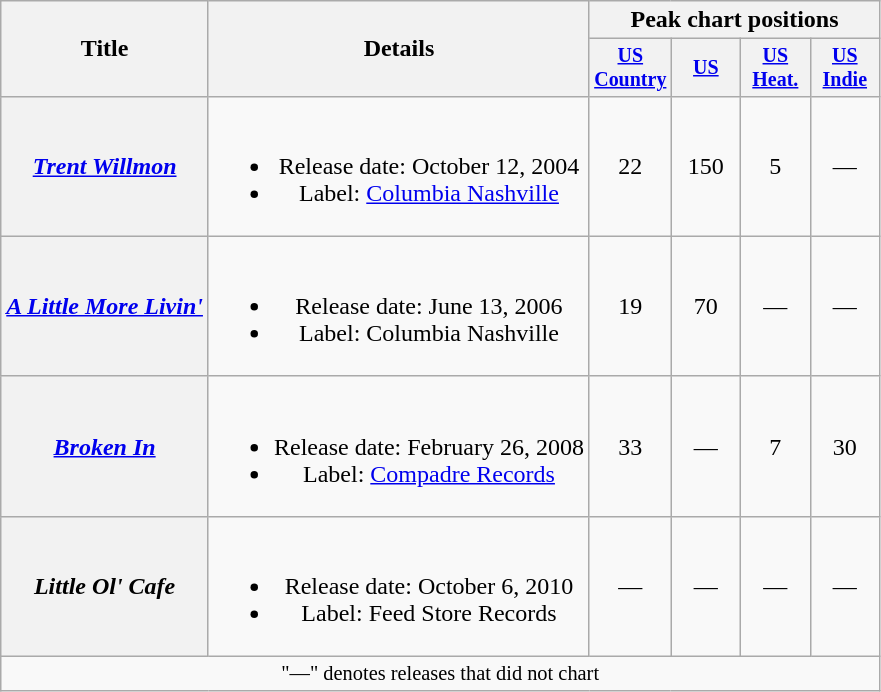<table class="wikitable plainrowheaders" style="text-align:center;">
<tr>
<th scope="col" rowspan="2">Title</th>
<th scope="col" rowspan="2">Details</th>
<th scope="col" colspan="4">Peak chart positions</th>
</tr>
<tr style="font-size:smaller;">
<th width="40"><a href='#'>US Country</a><br></th>
<th width="40"><a href='#'>US</a><br></th>
<th width="40"><a href='#'>US Heat.</a><br></th>
<th width="40"><a href='#'>US Indie</a><br></th>
</tr>
<tr>
<th scope="row"><em><a href='#'>Trent Willmon</a></em></th>
<td><br><ul><li>Release date: October 12, 2004</li><li>Label: <a href='#'>Columbia Nashville</a></li></ul></td>
<td>22</td>
<td>150</td>
<td>5</td>
<td>—</td>
</tr>
<tr>
<th scope="row"><em><a href='#'>A Little More Livin'</a></em></th>
<td><br><ul><li>Release date: June 13, 2006</li><li>Label: Columbia Nashville</li></ul></td>
<td>19</td>
<td>70</td>
<td>—</td>
<td>—</td>
</tr>
<tr>
<th scope="row"><em><a href='#'>Broken In</a></em></th>
<td><br><ul><li>Release date: February 26, 2008</li><li>Label: <a href='#'>Compadre Records</a></li></ul></td>
<td>33</td>
<td>—</td>
<td>7</td>
<td>30</td>
</tr>
<tr>
<th scope="row"><em>Little Ol' Cafe</em></th>
<td><br><ul><li>Release date: October 6, 2010</li><li>Label: Feed Store Records</li></ul></td>
<td>—</td>
<td>—</td>
<td>—</td>
<td>—</td>
</tr>
<tr>
<td colspan="10" style="font-size:85%">"—" denotes releases that did not chart</td>
</tr>
</table>
